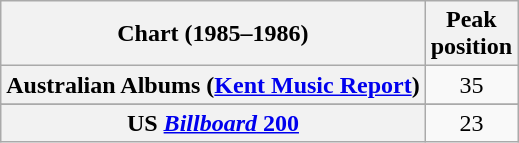<table class="wikitable sortable plainrowheaders" style="text-align:center">
<tr>
<th scope="col">Chart (1985–1986)</th>
<th scope="col">Peak<br>position</th>
</tr>
<tr>
<th scope="row">Australian Albums (<a href='#'>Kent Music Report</a>)</th>
<td>35</td>
</tr>
<tr>
</tr>
<tr>
</tr>
<tr>
</tr>
<tr>
</tr>
<tr>
</tr>
<tr>
<th scope="row">US <a href='#'><em>Billboard</em> 200</a></th>
<td>23</td>
</tr>
</table>
